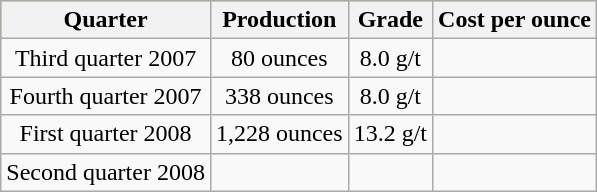<table class="wikitable">
<tr style="text-align:center; background:#daa520;">
<th>Quarter</th>
<th>Production</th>
<th>Grade</th>
<th>Cost per ounce</th>
</tr>
<tr style="text-align:center;">
<td>Third quarter 2007</td>
<td>80 ounces</td>
<td>8.0 g/t</td>
<td></td>
</tr>
<tr style="text-align:center;">
<td>Fourth quarter 2007</td>
<td>338 ounces</td>
<td>8.0 g/t</td>
<td></td>
</tr>
<tr style="text-align:center;">
<td>First quarter 2008</td>
<td>1,228 ounces</td>
<td>13.2 g/t</td>
<td></td>
</tr>
<tr style="text-align:center;">
<td>Second quarter 2008</td>
<td></td>
<td></td>
<td></td>
</tr>
</table>
